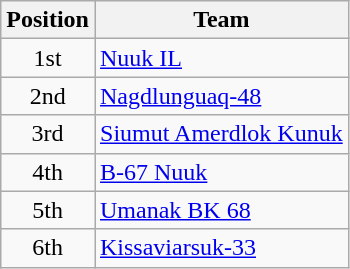<table class="wikitable">
<tr>
<th>Position</th>
<th>Team</th>
</tr>
<tr>
<td style="text-align:center">1st</td>
<td><a href='#'>Nuuk IL</a></td>
</tr>
<tr>
<td style="text-align:center">2nd</td>
<td><a href='#'>Nagdlunguaq-48</a></td>
</tr>
<tr>
<td style="text-align:center">3rd</td>
<td><a href='#'>Siumut Amerdlok Kunuk</a></td>
</tr>
<tr>
<td style="text-align:center">4th</td>
<td><a href='#'>B-67 Nuuk</a></td>
</tr>
<tr>
<td style="text-align:center">5th</td>
<td><a href='#'>Umanak BK 68</a></td>
</tr>
<tr>
<td style="text-align:center">6th</td>
<td><a href='#'>Kissaviarsuk-33</a></td>
</tr>
</table>
